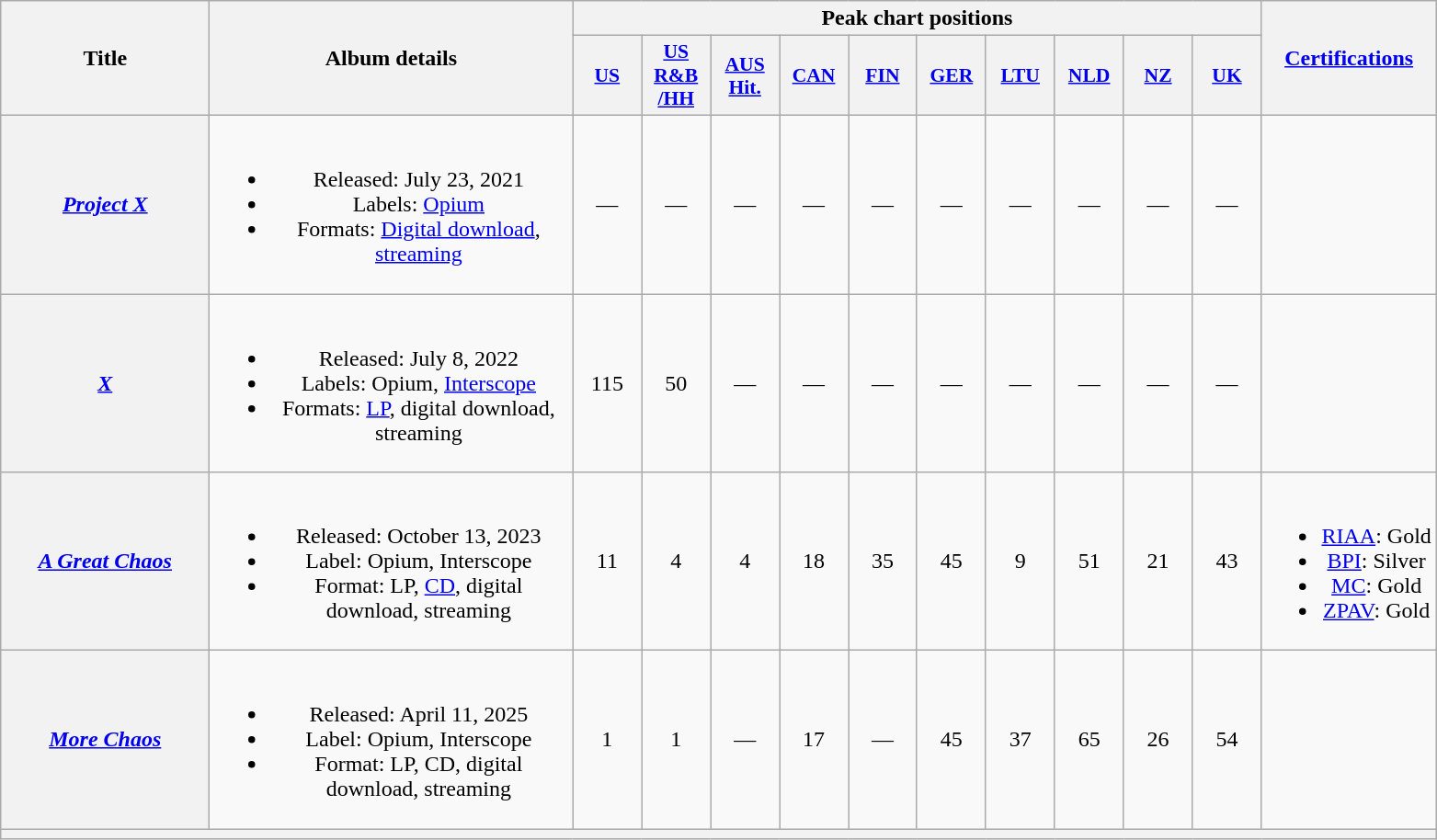<table class="wikitable plainrowheaders" style="text-align: center;">
<tr>
<th scope="col" rowspan="2" style="width:9em;">Title</th>
<th scope="col" rowspan="2" style="width:16em;">Album details</th>
<th scope="col" colspan="10">Peak chart positions</th>
<th scope="col" rowspan="2"><a href='#'>Certifications</a></th>
</tr>
<tr>
<th scope="col" style="width:3em;font-size:90%;"><a href='#'>US</a><br></th>
<th scope="col" style="width:3em;font-size:90%;"><a href='#'>US<br>R&B<br>/HH</a><br></th>
<th scope="col" style="width:3em;font-size:90%;"><a href='#'>AUS<br>Hit.</a><br></th>
<th scope="col" style="width:3em;font-size:90%;"><a href='#'>CAN</a><br></th>
<th scope="col" style="width:3em;font-size:90%;"><a href='#'>FIN</a><br></th>
<th scope="col" style="width:3em;font-size:90%;"><a href='#'>GER</a><br></th>
<th scope="col" style="width:3em;font-size:90%;"><a href='#'>LTU</a><br></th>
<th scope="col" style="width:3em;font-size:90%;"><a href='#'>NLD</a><br></th>
<th scope="col" style="width:3em;font-size:90%;"><a href='#'>NZ</a><br></th>
<th scope="col" style="width:3em;font-size:90%;"><a href='#'>UK</a><br></th>
</tr>
<tr>
<th scope="row"><em><a href='#'>Project X</a></em></th>
<td><br><ul><li>Released: July 23, 2021</li><li>Labels: <a href='#'>Opium</a></li><li>Formats: <a href='#'>Digital download</a>, <a href='#'>streaming</a></li></ul></td>
<td>—</td>
<td>—</td>
<td>—</td>
<td>—</td>
<td>—</td>
<td>—</td>
<td>—</td>
<td>—</td>
<td>—</td>
<td>—</td>
<td></td>
</tr>
<tr>
<th scope="row"><em><a href='#'>X</a></em></th>
<td><br><ul><li>Released: July 8, 2022</li><li>Labels: Opium, <a href='#'>Interscope</a></li><li>Formats: <a href='#'>LP</a>, digital download, streaming</li></ul></td>
<td>115</td>
<td>50</td>
<td>—</td>
<td>—</td>
<td>—</td>
<td>—</td>
<td>—</td>
<td>—</td>
<td>—</td>
<td>—</td>
<td></td>
</tr>
<tr>
<th scope="row"><em><a href='#'>A Great Chaos</a></em></th>
<td><br><ul><li>Released: October 13, 2023</li><li>Label: Opium, Interscope</li><li>Format: LP, <a href='#'>CD</a>, digital download, streaming</li></ul></td>
<td>11</td>
<td>4</td>
<td>4</td>
<td>18</td>
<td>35</td>
<td>45</td>
<td>9</td>
<td>51</td>
<td>21</td>
<td>43</td>
<td><br><ul><li><a href='#'>RIAA</a>: Gold</li><li><a href='#'>BPI</a>: Silver</li><li><a href='#'>MC</a>: Gold</li><li><a href='#'>ZPAV</a>: Gold</li></ul></td>
</tr>
<tr>
<th scope="row"><em><a href='#'>More Chaos</a></em></th>
<td><br><ul><li>Released: April 11, 2025</li><li>Label: Opium, Interscope</li><li>Format: LP, CD, digital download, streaming</li></ul></td>
<td>1</td>
<td>1</td>
<td>—</td>
<td>17</td>
<td>—</td>
<td>45</td>
<td>37</td>
<td>65</td>
<td>26</td>
<td>54</td>
<td></td>
</tr>
<tr>
<th colspan="13"></th>
</tr>
</table>
